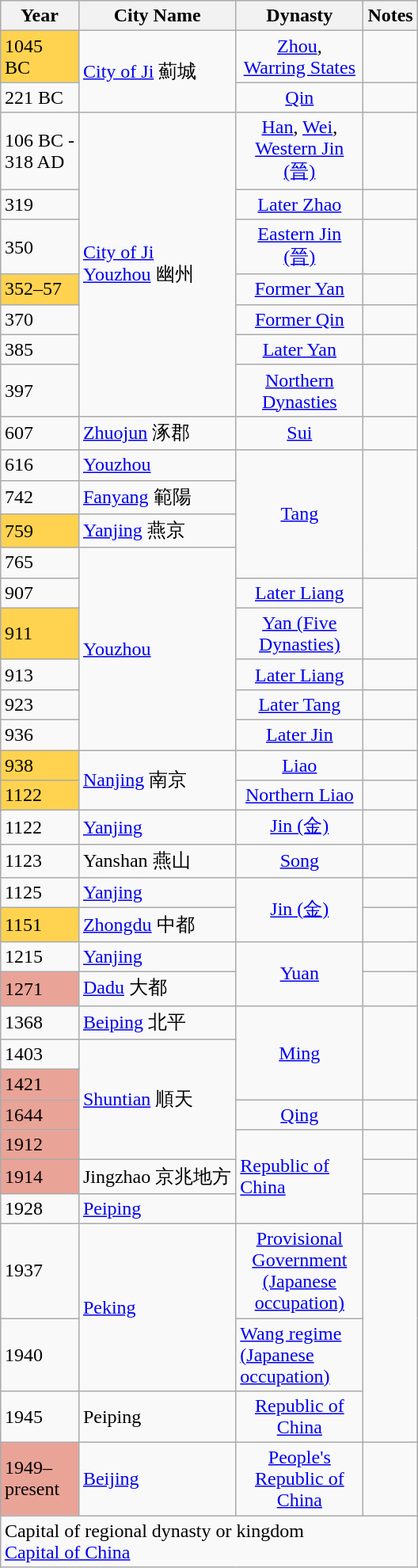<table class="wikitable mw-collapsible" style="float: right; margin-left:1em;">
<tr>
<th>Year</th>
<th>City Name</th>
<th style="width: 100px;">Dynasty</th>
<th>Notes</th>
</tr>
<tr>
<td style="background:#FFD350;"> 1045<br>BC</td>
<td rowspan=2><a href='#'>City of Ji</a> 薊城</td>
<td style="text-align: center;"><a href='#'>Zhou</a>,<br><a href='#'>Warring States</a></td>
<td></td>
</tr>
<tr>
<td>221 BC</td>
<td style="text-align: center;"><a href='#'>Qin</a></td>
<td></td>
</tr>
<tr>
<td>106 BC - <br> 318 AD</td>
<td rowspan=7><a href='#'>City of Ji</a><br><a href='#'>Youzhou</a> 幽州</td>
<td style="text-align: center;"><a href='#'>Han</a>, <a href='#'>Wei</a>, <a href='#'>Western Jin (晉)</a></td>
<td></td>
</tr>
<tr>
<td>319</td>
<td style="text-align: center;"><a href='#'>Later Zhao</a></td>
<td></td>
</tr>
<tr>
<td>350</td>
<td style="text-align: center;"><a href='#'>Eastern Jin (晉)</a></td>
<td></td>
</tr>
<tr>
<td style="background:#FFD350;">352–57</td>
<td style="text-align: center;"><a href='#'>Former Yan</a></td>
<td></td>
</tr>
<tr>
<td>370</td>
<td style="text-align: center;"><a href='#'>Former Qin</a></td>
<td></td>
</tr>
<tr>
<td>385</td>
<td style="text-align: center;"><a href='#'>Later Yan</a></td>
<td></td>
</tr>
<tr>
<td>397</td>
<td style="text-align: center;"><a href='#'>Northern Dynasties</a></td>
<td></td>
</tr>
<tr>
<td>607</td>
<td><a href='#'>Zhuojun</a> 涿郡</td>
<td style="text-align: center;"><a href='#'>Sui</a></td>
<td></td>
</tr>
<tr>
<td>616</td>
<td><a href='#'>Youzhou</a></td>
<td rowspan=4 style="text-align: center;"><a href='#'>Tang</a></td>
<td rowspan=4></td>
</tr>
<tr>
<td>742</td>
<td><a href='#'>Fanyang</a> 範陽</td>
</tr>
<tr>
<td style="background:#FFD350;">759</td>
<td><a href='#'>Yanjing</a> 燕京</td>
</tr>
<tr>
<td>765</td>
<td rowspan=6><a href='#'>Youzhou</a></td>
</tr>
<tr>
<td>907</td>
<td style="text-align: center;"><a href='#'>Later Liang</a></td>
<td rowspan=2></td>
</tr>
<tr>
<td style="background:#FFD350;">911</td>
<td style="text-align: center;"><a href='#'>Yan (Five Dynasties)</a></td>
</tr>
<tr>
<td>913</td>
<td style="text-align: center;"><a href='#'>Later Liang</a></td>
<td></td>
</tr>
<tr>
<td>923</td>
<td style="text-align: center;"><a href='#'>Later Tang</a></td>
<td></td>
</tr>
<tr>
<td>936</td>
<td style="text-align: center;"><a href='#'>Later Jin</a></td>
<td></td>
</tr>
<tr>
<td style="background:#FFD350;">938</td>
<td rowspan=2><a href='#'>Nanjing</a> 南京</td>
<td style="text-align: center;"><a href='#'>Liao</a></td>
<td></td>
</tr>
<tr>
<td rowspan=2; style="background:#FFD350;">1122</td>
<td style="text-align: center;"><a href='#'>Northern Liao</a></td>
<td></td>
</tr>
<tr>
<td rowspan=2><a href='#'>Yanjing</a></td>
<td rowspan=2; style="text-align: center;"><a href='#'>Jin (金)</a></td>
<td rowspan=2></td>
</tr>
<tr>
<td>1122</td>
</tr>
<tr>
<td>1123</td>
<td>Yanshan 燕山</td>
<td style="text-align: center;"><a href='#'>Song</a></td>
<td></td>
</tr>
<tr>
<td>1125</td>
<td><a href='#'>Yanjing</a></td>
<td rowspan=2 style="text-align: center;"><a href='#'>Jin (金)</a></td>
<td></td>
</tr>
<tr>
<td style="background:#FFD350;">1151</td>
<td><a href='#'>Zhongdu</a> 中都</td>
<td></td>
</tr>
<tr>
<td>1215</td>
<td><a href='#'>Yanjing</a></td>
<td rowspan=2 style="text-align: center;"><a href='#'>Yuan</a></td>
<td></td>
</tr>
<tr>
<td style="background:#EAA397;">1271</td>
<td><a href='#'>Dadu</a> 大都</td>
<td></td>
</tr>
<tr>
<td>1368</td>
<td><a href='#'>Beiping</a> 北平</td>
<td rowspan=3 style="text-align: center;"><a href='#'>Ming</a></td>
<td rowspan=3></td>
</tr>
<tr>
<td>1403</td>
<td rowspan=4><a href='#'>Shuntian</a> 順天</td>
</tr>
<tr>
<td style="background:#EAA397;">1421</td>
</tr>
<tr>
<td style="background:#EAA397;">1644</td>
<td style="text-align: center;"><a href='#'>Qing</a></td>
<td></td>
</tr>
<tr>
<td style="background:#EAA397;">1912</td>
<td rowspan="3"><a href='#'>Republic of China</a></td>
<td></td>
</tr>
<tr>
<td style="background:#EAA397;">1914</td>
<td>Jingzhao 京兆地方</td>
<td></td>
</tr>
<tr>
<td>1928</td>
<td><a href='#'>Peiping</a></td>
<td></td>
</tr>
<tr>
<td>1937</td>
<td rowspan="2"><a href='#'>Peking</a></td>
<td style="text-align: center;"><a href='#'>Provisional Government (Japanese occupation)</a></td>
<td rowspan="3"></td>
</tr>
<tr>
<td>1940</td>
<td><a href='#'>Wang regime (Japanese occupation)</a></td>
</tr>
<tr>
<td>1945</td>
<td>Peiping</td>
<td style="text-align: center;"><a href='#'>Republic of China</a></td>
</tr>
<tr>
<td style="background:#EAA397;">1949–<br>present</td>
<td><a href='#'>Beijing</a></td>
<td style="text-align: center;"><a href='#'>People's Republic of China</a></td>
<td></td>
</tr>
<tr>
<td colspan=4> Capital of regional dynasty or kingdom<br> <a href='#'>Capital of China</a></td>
</tr>
</table>
